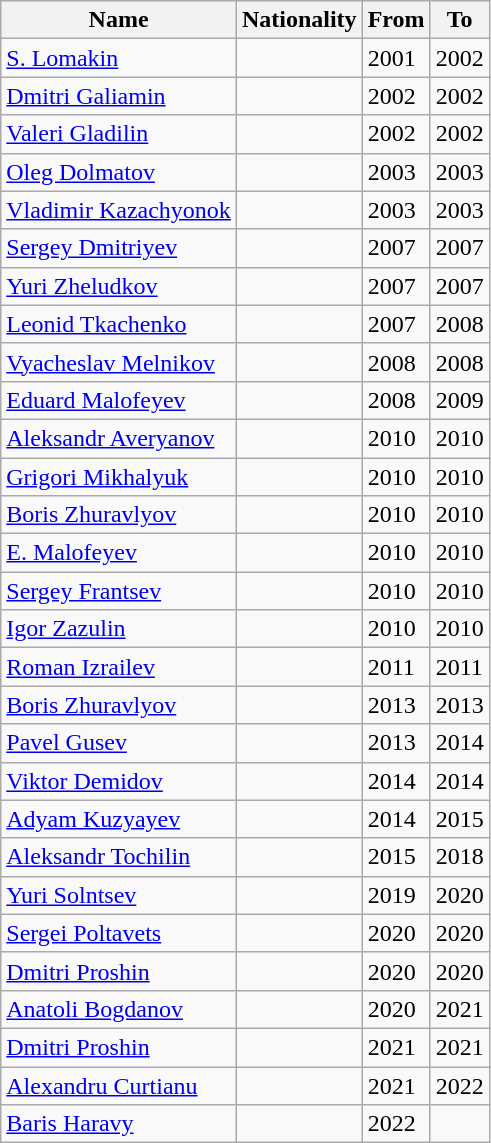<table class="wikitable sortable">
<tr>
<th>Name</th>
<th>Nationality</th>
<th>From</th>
<th>To</th>
</tr>
<tr>
<td><a href='#'>S. Lomakin</a></td>
<td></td>
<td>2001</td>
<td>2002</td>
</tr>
<tr>
<td><a href='#'>Dmitri Galiamin</a></td>
<td></td>
<td>2002</td>
<td>2002</td>
</tr>
<tr>
<td><a href='#'>Valeri Gladilin</a></td>
<td></td>
<td>2002</td>
<td>2002</td>
</tr>
<tr>
<td><a href='#'>Oleg Dolmatov</a></td>
<td></td>
<td>2003</td>
<td>2003</td>
</tr>
<tr>
<td><a href='#'>Vladimir Kazachyonok</a></td>
<td></td>
<td>2003</td>
<td>2003</td>
</tr>
<tr>
<td><a href='#'>Sergey Dmitriyev</a></td>
<td></td>
<td>2007</td>
<td>2007</td>
</tr>
<tr>
<td><a href='#'>Yuri Zheludkov</a></td>
<td></td>
<td>2007</td>
<td>2007</td>
</tr>
<tr>
<td><a href='#'>Leonid Tkachenko</a></td>
<td></td>
<td>2007</td>
<td>2008</td>
</tr>
<tr>
<td><a href='#'>Vyacheslav Melnikov</a></td>
<td></td>
<td>2008</td>
<td>2008</td>
</tr>
<tr>
<td><a href='#'>Eduard Malofeyev</a></td>
<td></td>
<td>2008</td>
<td>2009</td>
</tr>
<tr>
<td><a href='#'>Aleksandr Averyanov</a></td>
<td></td>
<td>2010</td>
<td>2010</td>
</tr>
<tr>
<td><a href='#'>Grigori Mikhalyuk</a></td>
<td></td>
<td>2010</td>
<td>2010</td>
</tr>
<tr>
<td><a href='#'>Boris Zhuravlyov</a></td>
<td></td>
<td>2010</td>
<td>2010</td>
</tr>
<tr>
<td><a href='#'>E. Malofeyev</a></td>
<td></td>
<td>2010</td>
<td>2010</td>
</tr>
<tr>
<td><a href='#'>Sergey Frantsev</a></td>
<td></td>
<td>2010</td>
<td>2010</td>
</tr>
<tr>
<td><a href='#'>Igor Zazulin</a></td>
<td></td>
<td>2010</td>
<td>2010</td>
</tr>
<tr>
<td><a href='#'>Roman Izrailev</a></td>
<td></td>
<td>2011</td>
<td>2011</td>
</tr>
<tr>
<td><a href='#'>Boris Zhuravlyov</a></td>
<td></td>
<td>2013</td>
<td>2013</td>
</tr>
<tr>
<td><a href='#'>Pavel Gusev</a></td>
<td></td>
<td>2013</td>
<td>2014</td>
</tr>
<tr>
<td><a href='#'>Viktor Demidov</a></td>
<td></td>
<td>2014</td>
<td>2014</td>
</tr>
<tr>
<td><a href='#'>Adyam Kuzyayev</a></td>
<td></td>
<td>2014</td>
<td>2015</td>
</tr>
<tr>
<td><a href='#'>Aleksandr Tochilin</a></td>
<td></td>
<td>2015</td>
<td>2018</td>
</tr>
<tr>
<td><a href='#'>Yuri Solntsev</a></td>
<td></td>
<td>2019</td>
<td>2020</td>
</tr>
<tr>
<td><a href='#'>Sergei Poltavets</a></td>
<td></td>
<td>2020</td>
<td>2020</td>
</tr>
<tr>
<td><a href='#'>Dmitri Proshin</a></td>
<td></td>
<td>2020</td>
<td>2020</td>
</tr>
<tr>
<td><a href='#'>Anatoli Bogdanov</a></td>
<td></td>
<td>2020</td>
<td>2021</td>
</tr>
<tr>
<td><a href='#'>Dmitri Proshin</a></td>
<td></td>
<td>2021</td>
<td>2021</td>
</tr>
<tr>
<td><a href='#'>Alexandru Curtianu</a></td>
<td></td>
<td>2021</td>
<td>2022</td>
</tr>
<tr>
<td><a href='#'>Baris Haravy</a></td>
<td></td>
<td>2022</td>
<td></td>
</tr>
</table>
